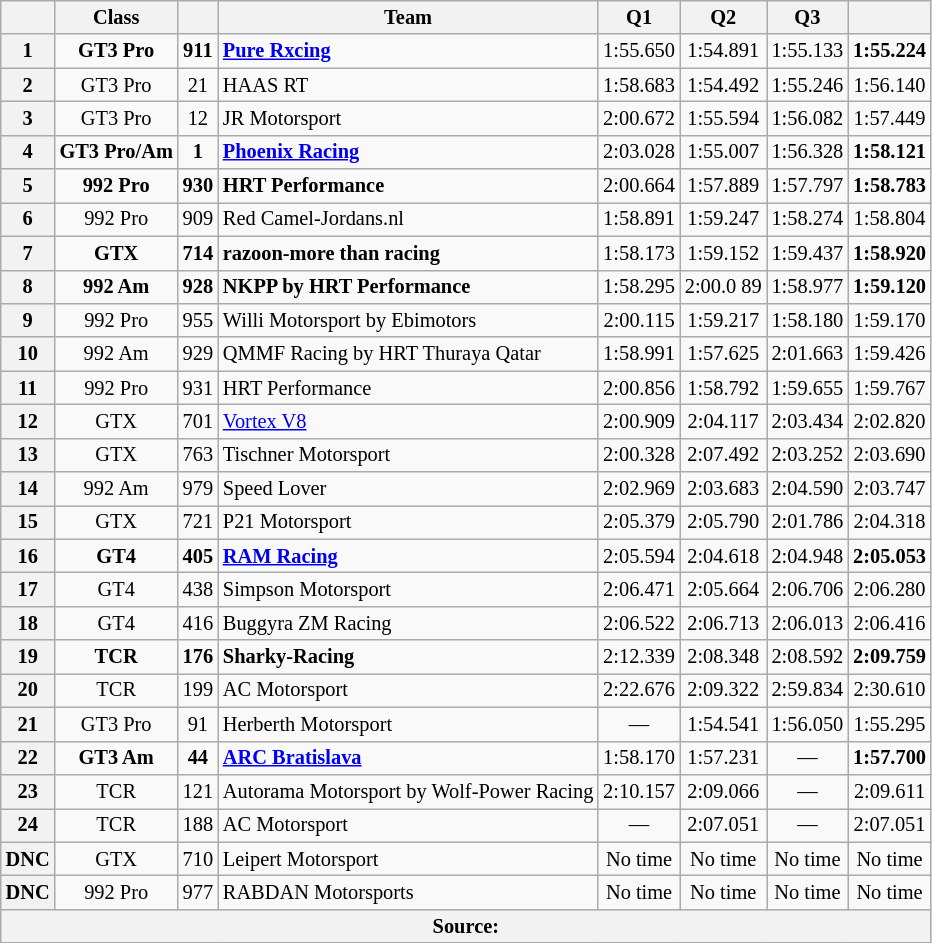<table class="wikitable sortable" style="font-size: 85%;">
<tr>
<th scope="col"></th>
<th scope="col">Class</th>
<th scope="col" class="wikitable unsortable"></th>
<th scope="col" class="wikitable unsortable">Team</th>
<th scope="col">Q1</th>
<th scope="col">Q2</th>
<th scope="col">Q3</th>
<th scope="col"></th>
</tr>
<tr>
<th>1</th>
<td align="center"><strong>GT3 Pro</strong></td>
<td align="center"><strong>911</strong></td>
<td><strong> <a href='#'>Pure Rxcing</a></strong></td>
<td align="center">1:55.650</td>
<td align="center">1:54.891</td>
<td align="center">1:55.133</td>
<td align="center"><strong>1:55.224</strong></td>
</tr>
<tr>
<th>2</th>
<td align="center">GT3 Pro</td>
<td align="center">21</td>
<td> HAAS RT</td>
<td align="center">1:58.683</td>
<td align="center">1:54.492</td>
<td align="center">1:55.246</td>
<td align="center">1:56.140</td>
</tr>
<tr>
<th>3</th>
<td align="center">GT3 Pro</td>
<td align="center">12</td>
<td> JR Motorsport</td>
<td align="center">2:00.672</td>
<td align="center">1:55.594</td>
<td align="center">1:56.082</td>
<td align="center">1:57.449</td>
</tr>
<tr>
<th>4</th>
<td align="center"><strong>GT3 Pro/Am</strong></td>
<td align="center"><strong>1</strong></td>
<td><strong> <a href='#'>Phoenix Racing</a></strong></td>
<td align="center">2:03.028</td>
<td align="center">1:55.007</td>
<td align="center">1:56.328</td>
<td align="center"><strong>1:58.121</strong></td>
</tr>
<tr>
<th>5</th>
<td align="center"><strong>992 Pro</strong></td>
<td align="center"><strong>930</strong></td>
<td><strong> HRT Performance</strong></td>
<td align="center">2:00.664</td>
<td align="center">1:57.889</td>
<td align="center">1:57.797</td>
<td align="center"><strong>1:58.783</strong></td>
</tr>
<tr>
<th>6</th>
<td align="center">992 Pro</td>
<td align="center">909</td>
<td> Red Camel-Jordans.nl</td>
<td align="center">1:58.891</td>
<td align="center">1:59.247</td>
<td align="center">1:58.274</td>
<td align="center">1:58.804</td>
</tr>
<tr>
<th>7</th>
<td align="center"><strong>GTX</strong></td>
<td align="center"><strong>714</strong></td>
<td><strong> razoon-more than racing</strong></td>
<td align="center">1:58.173</td>
<td align="center">1:59.152</td>
<td align="center">1:59.437</td>
<td align="center"><strong>1:58.920</strong></td>
</tr>
<tr>
<th>8</th>
<td align="center"><strong>992 Am</strong></td>
<td align="center"><strong>928</strong></td>
<td><strong> NKPP by HRT Performance</strong></td>
<td align="center">1:58.295</td>
<td align="center">2:00.0 89</td>
<td align="center">1:58.977</td>
<td align="center"><strong>1:59.120</strong></td>
</tr>
<tr>
<th>9</th>
<td align="center">992 Pro</td>
<td align="center">955</td>
<td> Willi Motorsport by Ebimotors</td>
<td align="center">2:00.115</td>
<td align="center">1:59.217</td>
<td align="center">1:58.180</td>
<td align="center">1:59.170</td>
</tr>
<tr>
<th>10</th>
<td align="center">992 Am</td>
<td align="center">929</td>
<td> QMMF Racing by HRT Thuraya Qatar</td>
<td align="center">1:58.991</td>
<td align="center">1:57.625</td>
<td align="center">2:01.663</td>
<td align="center">1:59.426</td>
</tr>
<tr>
<th>11</th>
<td align="center">992 Pro</td>
<td align="center">931</td>
<td> HRT Performance</td>
<td align="center">2:00.856</td>
<td align="center">1:58.792</td>
<td align="center">1:59.655</td>
<td align="center">1:59.767</td>
</tr>
<tr>
<th>12</th>
<td align="center">GTX</td>
<td align="center">701</td>
<td> <a href='#'>Vortex V8</a></td>
<td align="center">2:00.909</td>
<td align="center">2:04.117</td>
<td align="center">2:03.434</td>
<td align="center">2:02.820</td>
</tr>
<tr>
<th>13</th>
<td align="center">GTX</td>
<td align="center">763</td>
<td> Tischner Motorsport</td>
<td align="center">2:00.328</td>
<td align="center">2:07.492</td>
<td align="center">2:03.252</td>
<td align="center">2:03.690</td>
</tr>
<tr>
<th>14</th>
<td align="center">992 Am</td>
<td align="center">979</td>
<td> Speed Lover</td>
<td align="center">2:02.969</td>
<td align="center">2:03.683</td>
<td align="center">2:04.590</td>
<td align="center">2:03.747</td>
</tr>
<tr>
<th>15</th>
<td align="center">GTX</td>
<td align="center">721</td>
<td> P21 Motorsport</td>
<td align="center">2:05.379</td>
<td align="center">2:05.790</td>
<td align="center">2:01.786</td>
<td align="center">2:04.318</td>
</tr>
<tr>
<th>16</th>
<td align="center"><strong>GT4</strong></td>
<td align="center"><strong>405</strong></td>
<td><strong> <a href='#'>RAM Racing</a></strong></td>
<td align="center">2:05.594</td>
<td align="center">2:04.618</td>
<td align="center">2:04.948</td>
<td align="center"><strong>2:05.053</strong></td>
</tr>
<tr>
<th>17</th>
<td align="center">GT4</td>
<td align="center">438</td>
<td> Simpson Motorsport</td>
<td align="center">2:06.471</td>
<td align="center">2:05.664</td>
<td align="center">2:06.706</td>
<td align="center">2:06.280</td>
</tr>
<tr>
<th>18</th>
<td align="center">GT4</td>
<td align="center">416</td>
<td> Buggyra ZM Racing</td>
<td align="center">2:06.522</td>
<td align="center">2:06.713</td>
<td align="center">2:06.013</td>
<td align="center">2:06.416</td>
</tr>
<tr>
<th>19</th>
<td align="center"><strong>TCR</strong></td>
<td align="center"><strong>176</strong></td>
<td><strong> Sharky-Racing</strong></td>
<td align="center">2:12.339</td>
<td align="center">2:08.348</td>
<td align="center">2:08.592</td>
<td align="center"><strong>2:09.759</strong></td>
</tr>
<tr>
<th>20</th>
<td align="center">TCR</td>
<td align="center">199</td>
<td> AC Motorsport</td>
<td align="center">2:22.676</td>
<td align="center">2:09.322</td>
<td align="center">2:59.834</td>
<td align="center">2:30.610</td>
</tr>
<tr>
<th>21</th>
<td align="center">GT3 Pro</td>
<td align="center">91</td>
<td> Herberth Motorsport</td>
<td align="center">—</td>
<td align="center">1:54.541</td>
<td align="center">1:56.050</td>
<td align="center">1:55.295</td>
</tr>
<tr>
<th>22</th>
<td align="center"><strong>GT3 Am</strong></td>
<td align="center"><strong>44</strong></td>
<td><strong> <a href='#'>ARC Bratislava</a></strong></td>
<td align="center">1:58.170</td>
<td align="center">1:57.231</td>
<td align="center">—</td>
<td align="center"><strong>1:57.700</strong></td>
</tr>
<tr>
<th>23</th>
<td align="center">TCR</td>
<td align="center">121</td>
<td> Autorama Motorsport by Wolf-Power Racing</td>
<td align="center">2:10.157</td>
<td align="center">2:09.066</td>
<td align="center">—</td>
<td align="center">2:09.611</td>
</tr>
<tr>
<th>24</th>
<td align="center">TCR</td>
<td align="center">188</td>
<td> AC Motorsport</td>
<td align="center">—</td>
<td align="center">2:07.051</td>
<td align="center">—</td>
<td align="center">2:07.051</td>
</tr>
<tr>
<th>DNC</th>
<td align="center">GTX</td>
<td align="center">710</td>
<td> Leipert Motorsport</td>
<td align="center">No time</td>
<td align="center">No time</td>
<td align="center">No time</td>
<td align="center">No time</td>
</tr>
<tr>
<th>DNC</th>
<td align="center">992 Pro</td>
<td align="center">977</td>
<td> RABDAN Motorsports</td>
<td align="center">No time</td>
<td align="center">No time</td>
<td align="center">No time</td>
<td align="center">No time</td>
</tr>
<tr>
<th colspan="8">Source:</th>
</tr>
</table>
